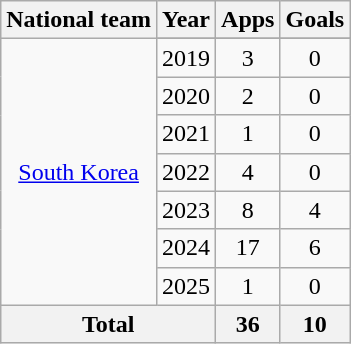<table class="wikitable" style="text-align:center">
<tr>
<th>National team</th>
<th>Year</th>
<th>Apps</th>
<th>Goals</th>
</tr>
<tr>
<td rowspan="8"><a href='#'>South Korea</a></td>
</tr>
<tr>
<td>2019</td>
<td>3</td>
<td>0</td>
</tr>
<tr>
<td>2020</td>
<td>2</td>
<td>0</td>
</tr>
<tr>
<td>2021</td>
<td>1</td>
<td>0</td>
</tr>
<tr>
<td>2022</td>
<td>4</td>
<td>0</td>
</tr>
<tr>
<td>2023</td>
<td>8</td>
<td>4</td>
</tr>
<tr>
<td>2024</td>
<td>17</td>
<td>6</td>
</tr>
<tr>
<td>2025</td>
<td>1</td>
<td>0</td>
</tr>
<tr>
<th colspan="2">Total</th>
<th>36</th>
<th>10</th>
</tr>
</table>
